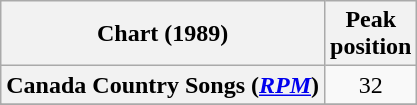<table class="wikitable sortable plainrowheaders" style="text-align:center">
<tr>
<th scope="col">Chart (1989)</th>
<th scope="col">Peak<br> position</th>
</tr>
<tr>
<th scope="row">Canada Country Songs (<em><a href='#'>RPM</a></em>)</th>
<td>32</td>
</tr>
<tr>
</tr>
<tr>
</tr>
</table>
